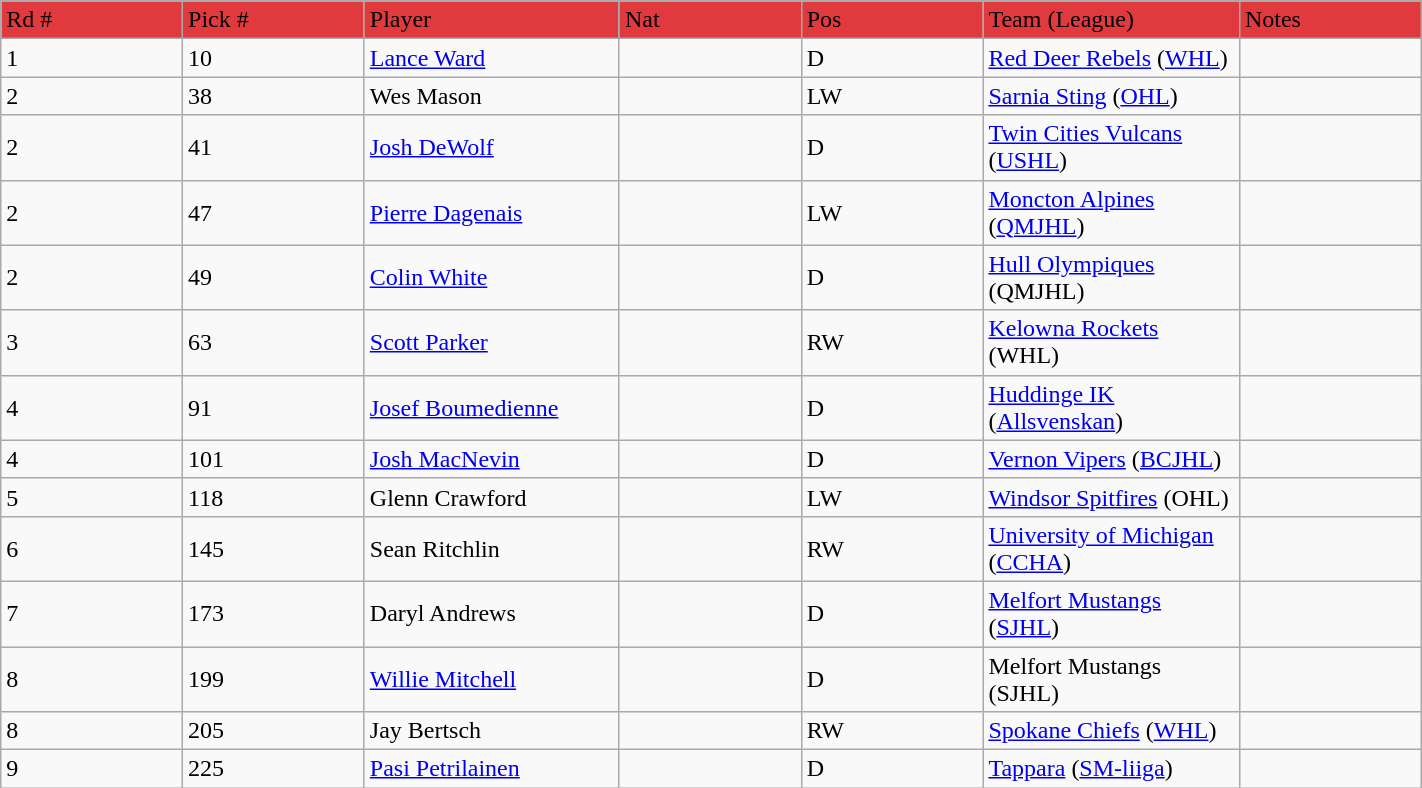<table class="wikitable" style="width: 75%">
<tr>
<td width="5%"; bgcolor="#E13A3E">Rd #</td>
<td width="5%"; bgcolor="#E13A3E">Pick #</td>
<td width="5%"; bgcolor="#E13A3E">Player</td>
<td width="5%"; bgcolor="#E13A3E">Nat</td>
<td width="5%"; bgcolor="#E13A3E">Pos</td>
<td width="5%"; bgcolor="#E13A3E">Team (League)</td>
<td width="5%"; bgcolor="#E13A3E">Notes</td>
</tr>
<tr>
<td>1</td>
<td>10</td>
<td><a href='#'>Lance Ward</a></td>
<td></td>
<td>D</td>
<td><a href='#'>Red Deer Rebels</a> (<a href='#'>WHL</a>)</td>
<td></td>
</tr>
<tr>
<td>2</td>
<td>38</td>
<td>Wes Mason</td>
<td></td>
<td>LW</td>
<td><a href='#'>Sarnia Sting</a> (<a href='#'>OHL</a>)</td>
<td></td>
</tr>
<tr>
<td>2</td>
<td>41</td>
<td><a href='#'>Josh DeWolf</a></td>
<td></td>
<td>D</td>
<td><a href='#'>Twin Cities Vulcans</a> (<a href='#'>USHL</a>)</td>
<td></td>
</tr>
<tr>
<td>2</td>
<td>47</td>
<td><a href='#'>Pierre Dagenais</a></td>
<td></td>
<td>LW</td>
<td><a href='#'>Moncton Alpines</a> (<a href='#'>QMJHL</a>)</td>
<td></td>
</tr>
<tr>
<td>2</td>
<td>49</td>
<td><a href='#'>Colin White</a></td>
<td></td>
<td>D</td>
<td><a href='#'>Hull Olympiques</a> (QMJHL)</td>
<td></td>
</tr>
<tr>
<td>3</td>
<td>63</td>
<td><a href='#'>Scott Parker</a></td>
<td></td>
<td>RW</td>
<td><a href='#'>Kelowna Rockets</a> (WHL)</td>
<td></td>
</tr>
<tr>
<td>4</td>
<td>91</td>
<td><a href='#'>Josef Boumedienne</a></td>
<td></td>
<td>D</td>
<td><a href='#'>Huddinge IK</a> (<a href='#'>Allsvenskan</a>)</td>
<td></td>
</tr>
<tr>
<td>4</td>
<td>101</td>
<td><a href='#'>Josh MacNevin</a></td>
<td></td>
<td>D</td>
<td><a href='#'>Vernon Vipers</a> (<a href='#'>BCJHL</a>)</td>
<td></td>
</tr>
<tr>
<td>5</td>
<td>118</td>
<td>Glenn Crawford</td>
<td></td>
<td>LW</td>
<td><a href='#'>Windsor Spitfires</a> (OHL)</td>
<td></td>
</tr>
<tr>
<td>6</td>
<td>145</td>
<td>Sean Ritchlin</td>
<td></td>
<td>RW</td>
<td><a href='#'>University of Michigan</a> (<a href='#'>CCHA</a>)</td>
<td></td>
</tr>
<tr>
<td>7</td>
<td>173</td>
<td>Daryl Andrews</td>
<td></td>
<td>D</td>
<td><a href='#'>Melfort Mustangs</a> (<a href='#'>SJHL</a>)</td>
<td></td>
</tr>
<tr>
<td>8</td>
<td>199</td>
<td><a href='#'>Willie Mitchell</a></td>
<td></td>
<td>D</td>
<td>Melfort Mustangs (SJHL)</td>
<td></td>
</tr>
<tr>
<td>8</td>
<td>205</td>
<td>Jay Bertsch</td>
<td></td>
<td>RW</td>
<td><a href='#'>Spokane Chiefs</a> (<a href='#'>WHL</a>)</td>
<td></td>
</tr>
<tr>
<td>9</td>
<td>225</td>
<td><a href='#'>Pasi Petrilainen</a></td>
<td></td>
<td>D</td>
<td><a href='#'>Tappara</a> (<a href='#'>SM-liiga</a>)</td>
<td></td>
</tr>
</table>
